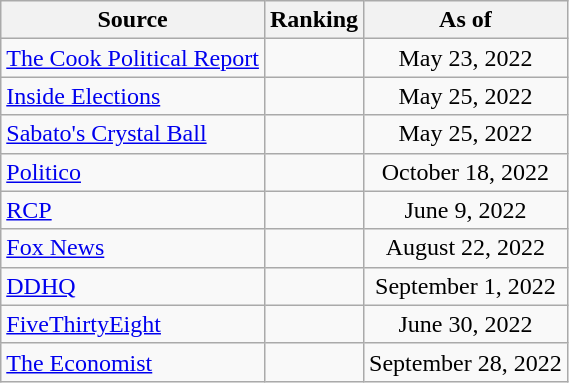<table class="wikitable" style="text-align:center">
<tr>
<th>Source</th>
<th>Ranking</th>
<th>As of</th>
</tr>
<tr>
<td align=left><a href='#'>The Cook Political Report</a></td>
<td></td>
<td>May 23, 2022</td>
</tr>
<tr>
<td align=left><a href='#'>Inside Elections</a></td>
<td></td>
<td>May 25, 2022</td>
</tr>
<tr>
<td align=left><a href='#'>Sabato's Crystal Ball</a></td>
<td></td>
<td>May 25, 2022</td>
</tr>
<tr>
<td align=left><a href='#'>Politico</a></td>
<td></td>
<td>October 18, 2022</td>
</tr>
<tr>
<td style="text-align:left;"><a href='#'>RCP</a></td>
<td></td>
<td>June 9, 2022</td>
</tr>
<tr>
<td align=left><a href='#'>Fox News</a></td>
<td></td>
<td>August 22, 2022</td>
</tr>
<tr>
<td align="left"><a href='#'>DDHQ</a></td>
<td></td>
<td>September 1, 2022</td>
</tr>
<tr>
<td align="left"><a href='#'>FiveThirtyEight</a></td>
<td></td>
<td>June 30, 2022</td>
</tr>
<tr>
<td align="left"><a href='#'>The Economist</a></td>
<td></td>
<td>September 28, 2022</td>
</tr>
</table>
